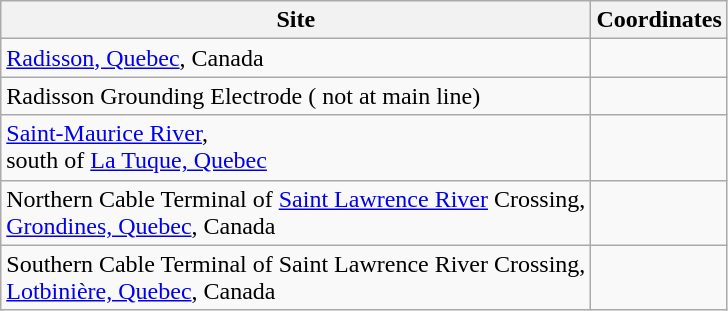<table class="wikitable sortable">
<tr>
<th>Site</th>
<th>Coordinates</th>
</tr>
<tr>
<td><a href='#'>Radisson, Quebec</a>, Canada</td>
<td></td>
</tr>
<tr>
<td>Radisson Grounding Electrode ( not at main line)</td>
<td></td>
</tr>
<tr>
<td><a href='#'>Saint-Maurice River</a>,<br>south of <a href='#'>La Tuque, Quebec</a></td>
<td></td>
</tr>
<tr>
<td>Northern Cable Terminal of <a href='#'>Saint Lawrence River</a> Crossing,<br><a href='#'>Grondines, Quebec</a>, Canada</td>
<td></td>
</tr>
<tr>
<td>Southern Cable Terminal of Saint Lawrence River Crossing,<br><a href='#'>Lotbinière, Quebec</a>, Canada</td>
<td></td>
</tr>
</table>
